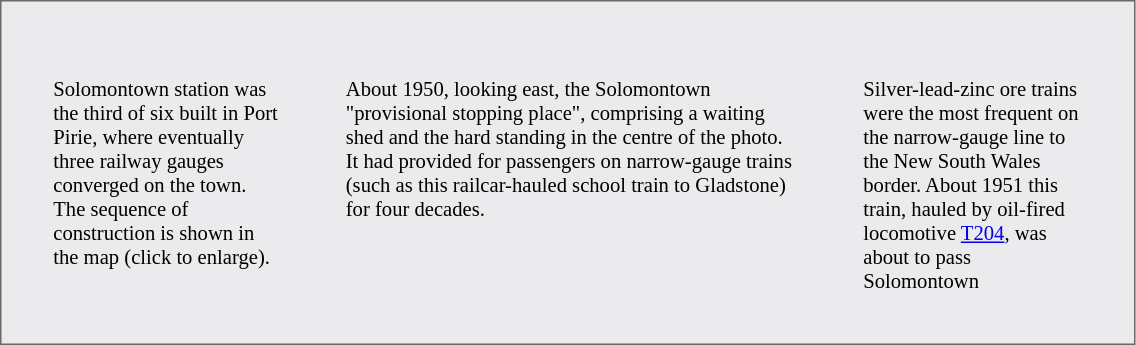<table style="background:#EBEAED; border:1px solid dimgray; font-size: 86%;color:black" border="0" height="230" align="center" valign="bottom" cellpadding=10px cellspacing=0px>
<tr align="center">
<td></td>
<td></td>
<td></td>
<td></td>
<td></td>
<td></td>
<td><br></td>
</tr>
<tr align="left" valign="top">
<td width="5"></td>
<td width="150">Solomontown station was the third of six built in Port Pirie, where eventually three railway gauges converged on the town. The sequence of construction is shown in the map (click to enlarge).</td>
<td width="5"></td>
<td width="300">About 1950, looking east, the Solomontown "provisional stopping place", comprising a waiting shed and the hard standing in the centre of the photo. It had provided for passengers on narrow-gauge trains (such as this railcar-hauled school train to Gladstone) for four decades.</td>
<td width="5"></td>
<td width="150">Silver-lead-zinc ore trains were the most frequent on the narrow-gauge line to the New South Wales border. About 1951 this train, hauled by oil-fired locomotive <a href='#'>T204</a>, was about to pass Solomontown</td>
</tr>
</table>
